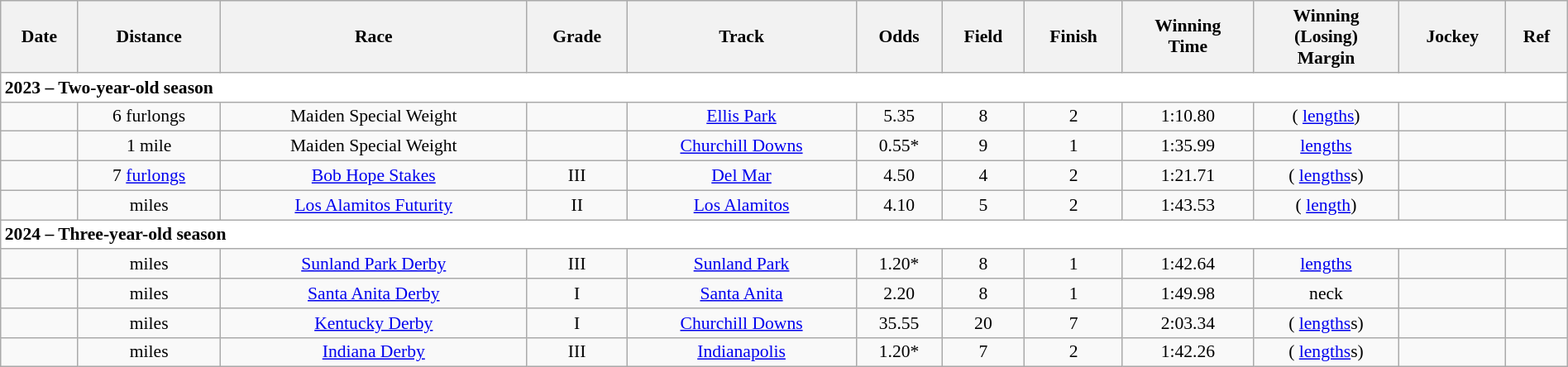<table class = "wikitable sortable" style="text-align:center; width:100%; font-size:90%">
<tr>
<th scope="col">Date</th>
<th scope="col">Distance</th>
<th scope="col">Race</th>
<th scope="col">Grade</th>
<th scope="col">Track</th>
<th scope="col">Odds</th>
<th scope="col">Field</th>
<th scope="col">Finish</th>
<th scope="col">Winning<br>Time</th>
<th scope="col">Winning<br>(Losing)<br>Margin</th>
<th scope="col">Jockey</th>
<th scope="col" class="unsortable">Ref</th>
</tr>
<tr style="background-color:white">
<td align="left" colspan=12><strong>2023 – Two-year-old season</strong></td>
</tr>
<tr>
<td></td>
<td> 6 furlongs</td>
<td> Maiden Special Weight</td>
<td></td>
<td><a href='#'>Ellis Park</a></td>
<td>5.35</td>
<td>8</td>
<td>2</td>
<td>1:10.80</td>
<td> ( <a href='#'>lengths</a>)</td>
<td></td>
<td></td>
</tr>
<tr>
<td></td>
<td> 1 mile</td>
<td> Maiden Special Weight</td>
<td></td>
<td><a href='#'>Churchill Downs</a></td>
<td>0.55*</td>
<td>9</td>
<td>1</td>
<td>1:35.99</td>
<td> <a href='#'>lengths</a></td>
<td></td>
<td></td>
</tr>
<tr>
<td></td>
<td> 7 <a href='#'>furlongs</a></td>
<td><a href='#'>Bob Hope Stakes</a></td>
<td> III</td>
<td><a href='#'>Del Mar</a></td>
<td>4.50</td>
<td>4</td>
<td>2</td>
<td>1:21.71</td>
<td> ( <a href='#'>lengths</a>s)</td>
<td></td>
<td></td>
</tr>
<tr>
<td></td>
<td>  miles</td>
<td><a href='#'>Los Alamitos Futurity</a></td>
<td>II</td>
<td><a href='#'>Los Alamitos</a></td>
<td>4.10</td>
<td>5</td>
<td>2</td>
<td>1:43.53</td>
<td> ( <a href='#'>length</a>)</td>
<td></td>
<td></td>
</tr>
<tr style="background-color:white">
<td align="left" colspan=12><strong>2024 – Three-year-old season</strong></td>
</tr>
<tr>
<td></td>
<td>  miles</td>
<td><a href='#'>Sunland Park Derby</a></td>
<td> III</td>
<td><a href='#'>Sunland Park</a></td>
<td>1.20*</td>
<td>8</td>
<td>1</td>
<td>1:42.64</td>
<td> <a href='#'>lengths</a></td>
<td></td>
<td></td>
</tr>
<tr>
<td></td>
<td>  miles</td>
<td><a href='#'>Santa Anita Derby</a></td>
<td>I</td>
<td><a href='#'>Santa Anita</a></td>
<td>2.20</td>
<td>8</td>
<td>1</td>
<td>1:49.98</td>
<td>  neck</td>
<td></td>
<td></td>
</tr>
<tr>
<td></td>
<td>  miles</td>
<td><a href='#'>Kentucky Derby</a></td>
<td>I</td>
<td><a href='#'>Churchill Downs</a></td>
<td>35.55</td>
<td>20</td>
<td>7</td>
<td>2:03.34</td>
<td> ( <a href='#'>lengths</a>s)</td>
<td></td>
<td></td>
</tr>
<tr>
<td></td>
<td>  miles</td>
<td><a href='#'>Indiana Derby</a></td>
<td>III</td>
<td><a href='#'>Indianapolis</a></td>
<td>1.20*</td>
<td>7</td>
<td>2</td>
<td>1:42.26</td>
<td> ( <a href='#'>lengths</a>s)</td>
<td></td>
<td></td>
</tr>
</table>
